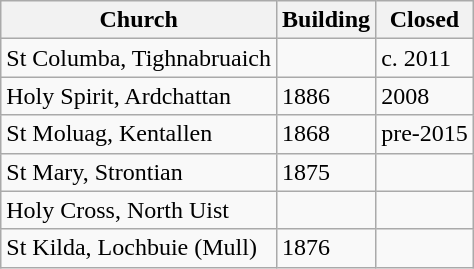<table class="wikitable">
<tr>
<th>Church</th>
<th>Building</th>
<th>Closed</th>
</tr>
<tr>
<td>St Columba, Tighnabruaich</td>
<td></td>
<td>c. 2011</td>
</tr>
<tr>
<td>Holy Spirit, Ardchattan</td>
<td>1886</td>
<td>2008</td>
</tr>
<tr>
<td>St Moluag, Kentallen</td>
<td>1868</td>
<td>pre-2015</td>
</tr>
<tr>
<td>St Mary, Strontian</td>
<td>1875</td>
<td></td>
</tr>
<tr>
<td>Holy Cross, North Uist</td>
<td></td>
<td></td>
</tr>
<tr>
<td>St Kilda, Lochbuie (Mull)</td>
<td>1876</td>
<td></td>
</tr>
</table>
